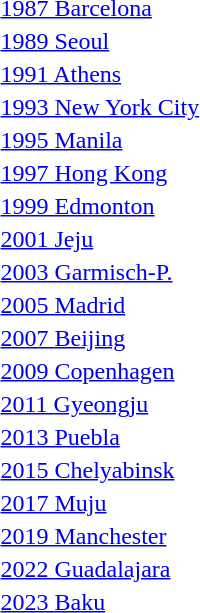<table>
<tr>
<td rowspan=2><a href='#'>1987 Barcelona</a></td>
<td rowspan=2></td>
<td rowspan=2></td>
<td></td>
</tr>
<tr>
<td></td>
</tr>
<tr>
<td rowspan=2><a href='#'>1989 Seoul</a></td>
<td rowspan=2></td>
<td rowspan=2></td>
<td></td>
</tr>
<tr>
<td></td>
</tr>
<tr>
<td rowspan=2><a href='#'>1991 Athens</a></td>
<td rowspan=2></td>
<td rowspan=2></td>
<td></td>
</tr>
<tr>
<td></td>
</tr>
<tr>
<td rowspan=2><a href='#'>1993 New York City</a></td>
<td rowspan=2></td>
<td rowspan=2></td>
<td></td>
</tr>
<tr>
<td></td>
</tr>
<tr>
<td rowspan=2><a href='#'>1995 Manila</a></td>
<td rowspan=2></td>
<td rowspan=2></td>
<td></td>
</tr>
<tr>
<td></td>
</tr>
<tr>
<td rowspan=2><a href='#'>1997 Hong Kong</a></td>
<td rowspan=2></td>
<td rowspan=2></td>
<td></td>
</tr>
<tr>
<td></td>
</tr>
<tr>
<td rowspan=2><a href='#'>1999 Edmonton</a></td>
<td rowspan=2></td>
<td rowspan=2></td>
<td></td>
</tr>
<tr>
<td></td>
</tr>
<tr>
<td rowspan=2><a href='#'>2001 Jeju</a></td>
<td rowspan=2></td>
<td rowspan=2></td>
<td></td>
</tr>
<tr>
<td></td>
</tr>
<tr>
<td rowspan=2><a href='#'>2003 Garmisch-P.</a></td>
<td rowspan=2></td>
<td rowspan=2></td>
<td></td>
</tr>
<tr>
<td></td>
</tr>
<tr>
<td rowspan=2><a href='#'>2005 Madrid</a></td>
<td rowspan=2></td>
<td rowspan=2></td>
<td></td>
</tr>
<tr>
<td></td>
</tr>
<tr>
<td rowspan=2><a href='#'>2007 Beijing</a></td>
<td rowspan=2></td>
<td rowspan=2></td>
<td></td>
</tr>
<tr>
<td></td>
</tr>
<tr>
<td rowspan=2><a href='#'>2009 Copenhagen</a></td>
<td rowspan=2></td>
<td rowspan=2></td>
<td></td>
</tr>
<tr>
<td></td>
</tr>
<tr>
<td rowspan=2><a href='#'>2011 Gyeongju</a></td>
<td rowspan=2></td>
<td rowspan=2></td>
<td></td>
</tr>
<tr>
<td></td>
</tr>
<tr>
<td rowspan=2><a href='#'>2013 Puebla</a></td>
<td rowspan=2></td>
<td rowspan=2></td>
<td></td>
</tr>
<tr>
<td></td>
</tr>
<tr>
<td rowspan=2><a href='#'>2015 Chelyabinsk</a></td>
<td rowspan=2></td>
<td rowspan=2></td>
<td></td>
</tr>
<tr>
<td></td>
</tr>
<tr>
<td rowspan=2><a href='#'>2017 Muju</a></td>
<td rowspan=2></td>
<td rowspan=2></td>
<td></td>
</tr>
<tr>
<td></td>
</tr>
<tr>
<td rowspan=2><a href='#'>2019 Manchester</a></td>
<td rowspan=2></td>
<td rowspan=2></td>
<td></td>
</tr>
<tr>
<td></td>
</tr>
<tr>
<td rowspan=2><a href='#'>2022 Guadalajara</a></td>
<td rowspan=2></td>
<td rowspan=2></td>
<td></td>
</tr>
<tr>
<td></td>
</tr>
<tr>
<td rowspan=2><a href='#'>2023 Baku</a></td>
<td rowspan=2></td>
<td rowspan=2></td>
<td></td>
</tr>
<tr>
<td></td>
</tr>
</table>
